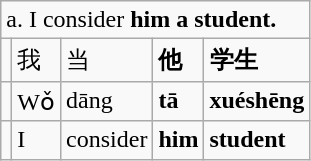<table class="wikitable">
<tr>
<td colspan="5">a. I consider <strong>him a student.</strong></td>
</tr>
<tr>
<td></td>
<td>我</td>
<td>当</td>
<td><strong>他</strong></td>
<td><strong>学生</strong></td>
</tr>
<tr>
<td></td>
<td>Wǒ</td>
<td>dāng</td>
<td><strong>tā</strong></td>
<td><strong>xuéshēng</strong></td>
</tr>
<tr>
<td></td>
<td>I</td>
<td>consider</td>
<td><strong>him</strong></td>
<td><strong>student</strong></td>
</tr>
</table>
